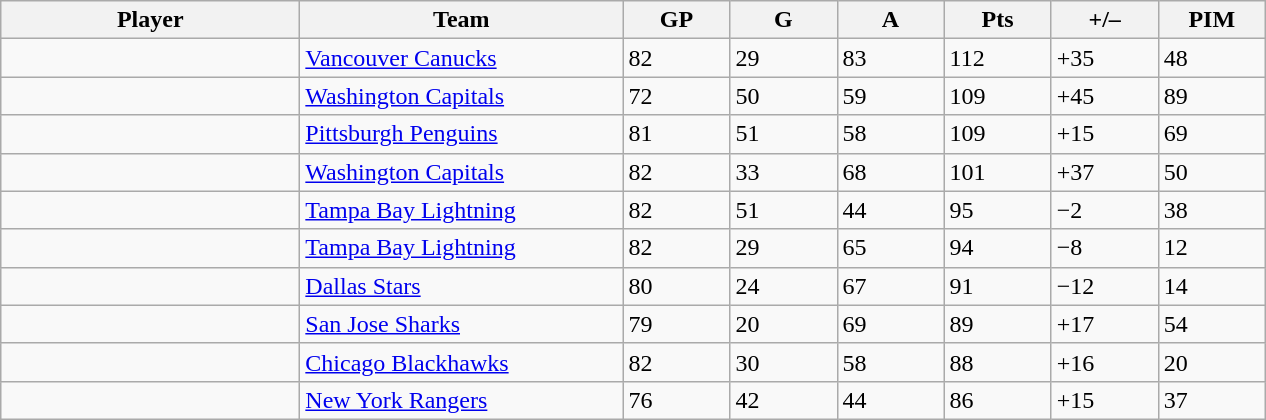<table class="wikitable sortable">
<tr>
<th style="width: 12em;">Player</th>
<th style="width: 13em;">Team</th>
<th style="width: 4em;">GP</th>
<th style="width: 4em;">G</th>
<th style="width: 4em;">A</th>
<th style="width: 4em;">Pts</th>
<th style="width: 4em;">+/–</th>
<th style="width: 4em;">PIM</th>
</tr>
<tr>
<td></td>
<td><a href='#'>Vancouver Canucks</a></td>
<td>82</td>
<td>29</td>
<td>83</td>
<td>112</td>
<td>+35</td>
<td>48</td>
</tr>
<tr>
<td></td>
<td><a href='#'>Washington Capitals</a></td>
<td>72</td>
<td>50</td>
<td>59</td>
<td>109</td>
<td>+45</td>
<td>89</td>
</tr>
<tr>
<td></td>
<td><a href='#'>Pittsburgh Penguins</a></td>
<td>81</td>
<td>51</td>
<td>58</td>
<td>109</td>
<td>+15</td>
<td>69</td>
</tr>
<tr>
<td></td>
<td><a href='#'>Washington Capitals</a></td>
<td>82</td>
<td>33</td>
<td>68</td>
<td>101</td>
<td>+37</td>
<td>50</td>
</tr>
<tr>
<td></td>
<td><a href='#'>Tampa Bay Lightning</a></td>
<td>82</td>
<td>51</td>
<td>44</td>
<td>95</td>
<td>−2</td>
<td>38</td>
</tr>
<tr>
<td></td>
<td><a href='#'>Tampa Bay Lightning</a></td>
<td>82</td>
<td>29</td>
<td>65</td>
<td>94</td>
<td>−8</td>
<td>12</td>
</tr>
<tr>
<td></td>
<td><a href='#'>Dallas Stars</a></td>
<td>80</td>
<td>24</td>
<td>67</td>
<td>91</td>
<td>−12</td>
<td>14</td>
</tr>
<tr>
<td></td>
<td><a href='#'>San Jose Sharks</a></td>
<td>79</td>
<td>20</td>
<td>69</td>
<td>89</td>
<td>+17</td>
<td>54</td>
</tr>
<tr>
<td></td>
<td><a href='#'>Chicago Blackhawks</a></td>
<td>82</td>
<td>30</td>
<td>58</td>
<td>88</td>
<td>+16</td>
<td>20</td>
</tr>
<tr>
<td></td>
<td><a href='#'>New York Rangers</a></td>
<td>76</td>
<td>42</td>
<td>44</td>
<td>86</td>
<td>+15</td>
<td>37</td>
</tr>
</table>
